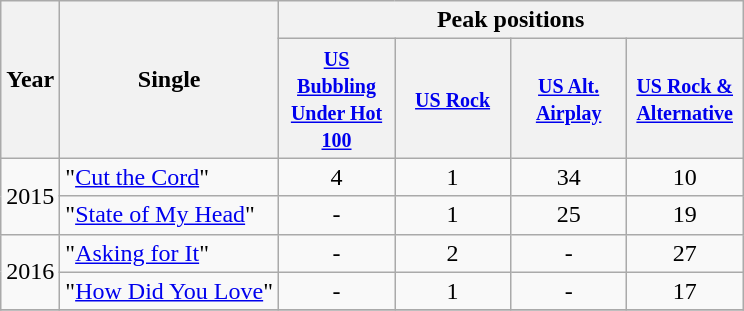<table class="wikitable">
<tr>
<th rowspan="2">Year</th>
<th rowspan="2">Single</th>
<th colspan="10">Peak positions</th>
</tr>
<tr>
<th width="70"><small><a href='#'>US Bubbling Under Hot 100</a></small></th>
<th width="70"><small><a href='#'>US  Rock</a></small></th>
<th width="70"><small><a href='#'>US Alt. Airplay</a></small> </th>
<th width="70"><small><a href='#'>US Rock & Alternative</a></small></th>
</tr>
<tr>
<td rowspan="2">2015</td>
<td>"<a href='#'>Cut the Cord</a>"</td>
<td style="text-align:center;">4</td>
<td style="text-align:center;">1</td>
<td style="text-align:center;">34</td>
<td style="text-align:center;">10</td>
</tr>
<tr>
<td>"<a href='#'>State of My Head</a>"</td>
<td style="text-align:center;">-</td>
<td style="text-align:center;">1</td>
<td style="text-align:center;">25</td>
<td style="text-align:center;">19</td>
</tr>
<tr>
<td rowspan="2">2016</td>
<td>"<a href='#'>Asking for It</a>"</td>
<td style="text-align:center;">-</td>
<td style="text-align:center;">2</td>
<td style="text-align:center;">-</td>
<td style="text-align:center;">27</td>
</tr>
<tr>
<td>"<a href='#'>How Did You Love</a>"</td>
<td style="text-align:center;">-</td>
<td style="text-align:center;">1</td>
<td style="text-align:center;">-</td>
<td style="text-align:center;">17</td>
</tr>
<tr>
</tr>
</table>
